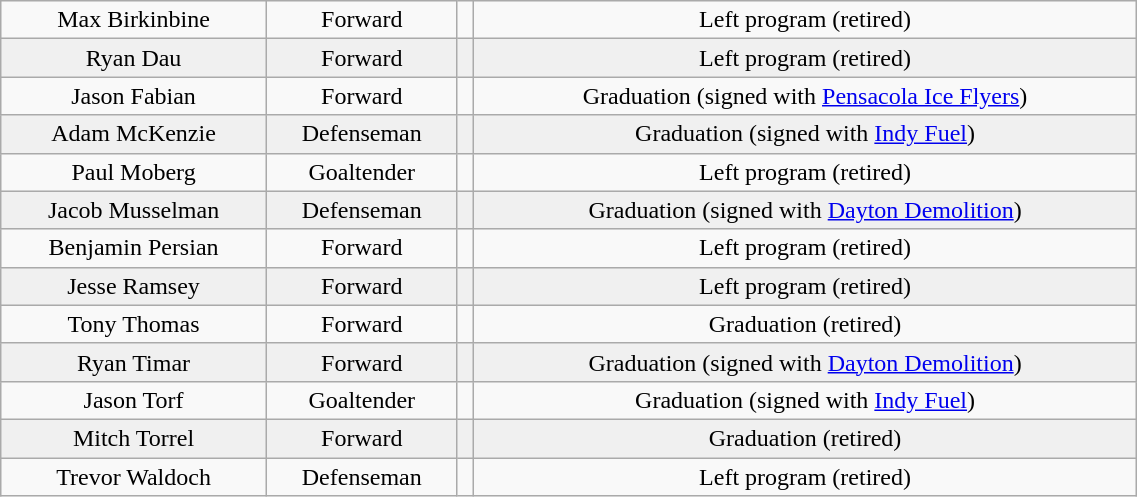<table class="wikitable" width="60%">
<tr align="center" bgcolor="">
<td>Max Birkinbine</td>
<td>Forward</td>
<td></td>
<td>Left program (retired)</td>
</tr>
<tr align="center" bgcolor="f0f0f0">
<td>Ryan Dau</td>
<td>Forward</td>
<td></td>
<td>Left program (retired)</td>
</tr>
<tr align="center" bgcolor="">
<td>Jason Fabian</td>
<td>Forward</td>
<td></td>
<td>Graduation (signed with <a href='#'>Pensacola Ice Flyers</a>)</td>
</tr>
<tr align="center" bgcolor="f0f0f0">
<td>Adam McKenzie</td>
<td>Defenseman</td>
<td></td>
<td>Graduation (signed with <a href='#'>Indy Fuel</a>)</td>
</tr>
<tr align="center" bgcolor="">
<td>Paul Moberg</td>
<td>Goaltender</td>
<td></td>
<td>Left program (retired)</td>
</tr>
<tr align="center" bgcolor="f0f0f0">
<td>Jacob Musselman</td>
<td>Defenseman</td>
<td></td>
<td>Graduation (signed with <a href='#'>Dayton Demolition</a>)</td>
</tr>
<tr align="center" bgcolor="">
<td>Benjamin Persian</td>
<td>Forward</td>
<td></td>
<td>Left program (retired)</td>
</tr>
<tr align="center" bgcolor="f0f0f0">
<td>Jesse Ramsey</td>
<td>Forward</td>
<td></td>
<td>Left program (retired)</td>
</tr>
<tr align="center" bgcolor="">
<td>Tony Thomas</td>
<td>Forward</td>
<td></td>
<td>Graduation (retired)</td>
</tr>
<tr align="center" bgcolor="f0f0f0">
<td>Ryan Timar</td>
<td>Forward</td>
<td></td>
<td>Graduation (signed with <a href='#'>Dayton Demolition</a>)</td>
</tr>
<tr align="center" bgcolor="">
<td>Jason Torf</td>
<td>Goaltender</td>
<td></td>
<td>Graduation (signed with <a href='#'>Indy Fuel</a>)</td>
</tr>
<tr align="center" bgcolor="f0f0f0">
<td>Mitch Torrel</td>
<td>Forward</td>
<td></td>
<td>Graduation (retired)</td>
</tr>
<tr align="center" bgcolor="">
<td>Trevor Waldoch</td>
<td>Defenseman</td>
<td></td>
<td>Left program (retired)</td>
</tr>
</table>
